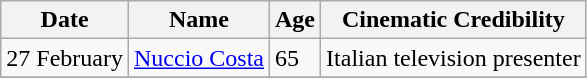<table class="wikitable">
<tr ">
<th>Date</th>
<th>Name</th>
<th>Age</th>
<th>Cinematic Credibility</th>
</tr>
<tr>
<td>27 February</td>
<td><a href='#'>Nuccio Costa</a></td>
<td>65</td>
<td>Italian television presenter</td>
</tr>
<tr>
</tr>
</table>
